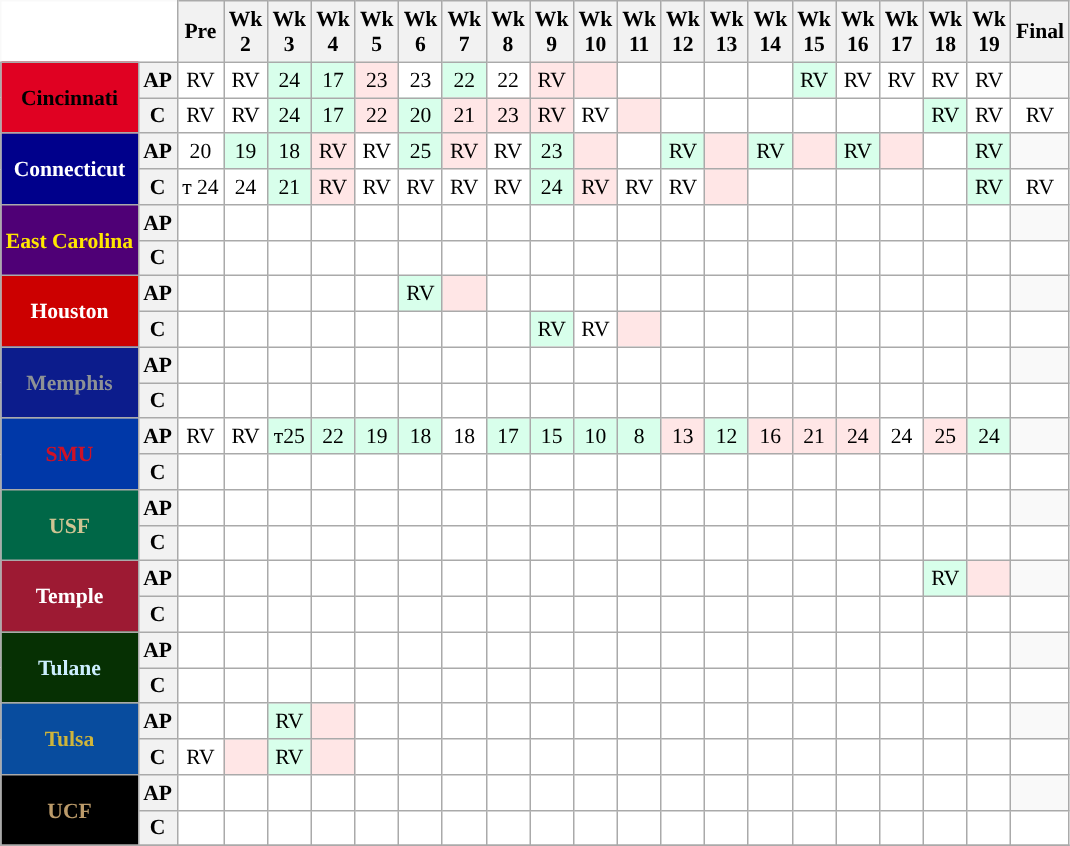<table class="wikitable" style="white-space:nowrap;font-size:90%;">
<tr>
<th colspan=2 style="background:white; border-top-style:hidden; border-left-style:hidden;"> </th>
<th>Pre</th>
<th>Wk<br>2</th>
<th>Wk<br>3</th>
<th>Wk<br>4</th>
<th>Wk<br>5</th>
<th>Wk<br>6</th>
<th>Wk<br>7</th>
<th>Wk<br>8</th>
<th>Wk<br>9</th>
<th>Wk<br>10</th>
<th>Wk<br>11</th>
<th>Wk<br>12</th>
<th>Wk<br>13</th>
<th>Wk<br>14</th>
<th>Wk<br>15</th>
<th>Wk<br>16</th>
<th>Wk<br>17</th>
<th>Wk<br>18</th>
<th>Wk<br>19</th>
<th>Final</th>
</tr>
<tr style="text-align:center;">
<th rowspan=2 style="background:#e00122; color:#000000;">Cincinnati</th>
<th>AP</th>
<td style="background:#FFF;">RV</td>
<td style="background:#FFF;">RV</td>
<td style="background:#D8FFEB;">24</td>
<td style="background:#D8FFEB;">17</td>
<td style="background:#FFE6E6;">23</td>
<td style="background:#FFF;">23</td>
<td style="background:#D8FFEB;">22</td>
<td style="background:#FFF;">22</td>
<td style="background:#FFE6E6;">RV</td>
<td style="background:#FFE6E6;"></td>
<td style="background:#FFF;"></td>
<td style="background:#FFF;"></td>
<td style="background:#FFF;"></td>
<td style="background:#FFF;"></td>
<td style="background:#D8FFEB;">RV</td>
<td style="background:#FFF;">RV</td>
<td style="background:#FFF;">RV</td>
<td style="background:#FFF;">RV</td>
<td style="background:#FFF;">RV</td>
<td style="background:#gray;"></td>
</tr>
<tr style="text-align:center;">
<th>C</th>
<td style="background:#FFF;">RV</td>
<td style="background:#FFF;">RV</td>
<td style="background:#D8FFEB;">24</td>
<td style="background:#D8FFEB;">17</td>
<td style="background:#FFE6E6;">22</td>
<td style="background:#D8FFEB;">20</td>
<td style="background:#FFE6E6;">21</td>
<td style="background:#FFE6E6;">23</td>
<td style="background:#FFE6E6;">RV</td>
<td style="background:#FFF;">RV</td>
<td style="background:#FFE6E6;"></td>
<td style="background:#FFF;"></td>
<td style="background:#FFF;"></td>
<td style="background:#FFF;"></td>
<td style="background:#FFF;"></td>
<td style="background:#FFF;"></td>
<td style="background:#FFF;"></td>
<td style="background:#D8FFEB;">RV</td>
<td style="background:#FFF;">RV</td>
<td style="background:#FFF;">RV</td>
</tr>
<tr style="text-align:center;">
<th rowspan=2 style="background:darkblue; color:#FFFFFF;">Connecticut</th>
<th>AP</th>
<td style="background:#FFF;">20</td>
<td style="background:#D8FFEB;">19</td>
<td style="background:#D8FFEB;">18</td>
<td style="background:#FFE6E6;">RV</td>
<td style="background:#FFF;">RV</td>
<td style="background:#D8FFEB;">25</td>
<td style="background:#FFE6E6;">RV</td>
<td style="background:#FFF;">RV</td>
<td style="background:#D8FFEB;">23</td>
<td style="background:#FFE6E6;"></td>
<td style="background:#FFF;"></td>
<td style="background:#D8FFEB;">RV</td>
<td style="background:#FFE6E6;"></td>
<td style="background:#D8FFEB;">RV</td>
<td style="background:#FFE6E6;"></td>
<td style="background:#D8FFEB;">RV</td>
<td style="background:#FFE6E6;"></td>
<td style="background:#FFF;"></td>
<td style="background:#D8FFEB;">RV</td>
<td style="background:#gray;"></td>
</tr>
<tr style="text-align:center;">
<th>C</th>
<td style="background:#FFF;">т 24</td>
<td style="background:#FFF;">24</td>
<td style="background:#D8FFEB;">21</td>
<td style="background:#FFE6E6;">RV</td>
<td style="background:#FFF;">RV</td>
<td style="background:#FFF;">RV</td>
<td style="background:#FFF;">RV</td>
<td style="background:#FFF;">RV</td>
<td style="background:#D8FFEB;">24</td>
<td style="background:#FFE6E6;">RV</td>
<td style="background:#FFF;">RV</td>
<td style="background:#FFF;">RV</td>
<td style="background:#FFE6E6;"></td>
<td style="background:#FFF;"></td>
<td style="background:#FFF;"></td>
<td style="background:#FFF;"></td>
<td style="background:#FFF;"></td>
<td style="background:#FFF;"></td>
<td style="background:#D8FFEB;">RV</td>
<td style="background:#FFF;">RV</td>
</tr>
<tr style="text-align:center;">
<th rowspan=2 style="background:#4F0076; color:#FFE600;">East Carolina</th>
<th>AP</th>
<td style="background:#FFF;"></td>
<td style="background:#FFF;"></td>
<td style="background:#FFF;"></td>
<td style="background:#FFF;"></td>
<td style="background:#FFF;"></td>
<td style="background:#FFF;"></td>
<td style="background:#FFF;"></td>
<td style="background:#FFF;"></td>
<td style="background:#FFF;"></td>
<td style="background:#FFF;"></td>
<td style="background:#FFF;"></td>
<td style="background:#FFF;"></td>
<td style="background:#FFF;"></td>
<td style="background:#FFF;"></td>
<td style="background:#FFF;"></td>
<td style="background:#FFF;"></td>
<td style="background:#FFF;"></td>
<td style="background:#FFF;"></td>
<td style="background:#FFF;"></td>
<td style="background:#gray;"></td>
</tr>
<tr style="text-align:center;">
<th>C</th>
<td style="background:#FFF;"></td>
<td style="background:#FFF;"></td>
<td style="background:#FFF;"></td>
<td style="background:#FFF;"></td>
<td style="background:#FFF;"></td>
<td style="background:#FFF;"></td>
<td style="background:#FFF;"></td>
<td style="background:#FFF;"></td>
<td style="background:#FFF;"></td>
<td style="background:#FFF;"></td>
<td style="background:#FFF;"></td>
<td style="background:#FFF;"></td>
<td style="background:#FFF;"></td>
<td style="background:#FFF;"></td>
<td style="background:#FFF;"></td>
<td style="background:#FFF;"></td>
<td style="background:#FFF;"></td>
<td style="background:#FFF;"></td>
<td style="background:#FFF;"></td>
<td style="background:#FFF;"></td>
</tr>
<tr style="text-align:center;">
<th rowspan=2 style="background:#CC0000; color:#FFFFFF;">Houston</th>
<th>AP</th>
<td style="background:#FFF;"></td>
<td style="background:#FFF;"></td>
<td style="background:#FFF;"></td>
<td style="background:#FFF;"></td>
<td style="background:#FFF;"></td>
<td style="background:#D8FFEB;">RV</td>
<td style="background:#FFE6E6;"></td>
<td style="background:#FFF;"></td>
<td style="background:#FFF;"></td>
<td style="background:#FFF;"></td>
<td style="background:#FFF;"></td>
<td style="background:#FFF;"></td>
<td style="background:#FFF;"></td>
<td style="background:#FFF;"></td>
<td style="background:#FFF;"></td>
<td style="background:#FFF;"></td>
<td style="background:#FFF;"></td>
<td style="background:#FFF;"></td>
<td style="background:#FFF;"></td>
<td style="background:#gray;"></td>
</tr>
<tr style="text-align:center;">
<th>C</th>
<td style="background:#FFF;"></td>
<td style="background:#FFF;"></td>
<td style="background:#FFF;"></td>
<td style="background:#FFF;"></td>
<td style="background:#FFF;"></td>
<td style="background:#FFF;"></td>
<td style="background:#FFF;"></td>
<td style="background:#FFF;"></td>
<td style="background:#D8FFEB;">RV</td>
<td style="background:#FFF;">RV</td>
<td style="background:#FFE6E6;"></td>
<td style="background:#FFF;"></td>
<td style="background:#FFF;"></td>
<td style="background:#FFF;"></td>
<td style="background:#FFF;"></td>
<td style="background:#FFF;"></td>
<td style="background:#FFF;"></td>
<td style="background:#FFF;"></td>
<td style="background:#FFF;"></td>
<td style="background:#FFF;"></td>
</tr>
<tr style="text-align:center;">
<th rowspan=2 style="background:#0C1C8C; color:#8E9295;">Memphis</th>
<th>AP</th>
<td style="background:#FFF;"></td>
<td style="background:#FFF;"></td>
<td style="background:#FFF;"></td>
<td style="background:#FFF;"></td>
<td style="background:#FFF;"></td>
<td style="background:#FFF;"></td>
<td style="background:#FFF;"></td>
<td style="background:#FFF;"></td>
<td style="background:#FFF;"></td>
<td style="background:#FFF;"></td>
<td style="background:#FFF;"></td>
<td style="background:#FFF;"></td>
<td style="background:#FFF;"></td>
<td style="background:#FFF;"></td>
<td style="background:#FFF;"></td>
<td style="background:#FFF;"></td>
<td style="background:#FFF;"></td>
<td style="background:#FFF;"></td>
<td style="background:#FFF;"></td>
<td style="background:#gray;"></td>
</tr>
<tr style="text-align:center;">
<th>C</th>
<td style="background:#FFF;"></td>
<td style="background:#FFF;"></td>
<td style="background:#FFF;"></td>
<td style="background:#FFF;"></td>
<td style="background:#FFF;"></td>
<td style="background:#FFF;"></td>
<td style="background:#FFF;"></td>
<td style="background:#FFF;"></td>
<td style="background:#FFF;"></td>
<td style="background:#FFF;"></td>
<td style="background:#FFF;"></td>
<td style="background:#FFF;"></td>
<td style="background:#FFF;"></td>
<td style="background:#FFF;"></td>
<td style="background:#FFF;"></td>
<td style="background:#FFF;"></td>
<td style="background:#FFF;"></td>
<td style="background:#FFF;"></td>
<td style="background:#FFF;"></td>
<td style="background:#FFF;"></td>
</tr>
<tr style="text-align:center;">
<th rowspan=2 style="background:#0038A8; color:#CE1126;">SMU</th>
<th>AP</th>
<td style="background:#FFF;">RV</td>
<td style="background:#FFF;">RV</td>
<td style="background:#D8FFEB;">т25</td>
<td style="background:#D8FFEB;">22</td>
<td style="background:#D8FFEB;">19</td>
<td style="background:#D8FFEB;">18</td>
<td style="background:#FFF;">18</td>
<td style="background:#D8FFEB;">17</td>
<td style="background:#D8FFEB;">15</td>
<td style="background:#D8FFEB;">10</td>
<td style="background:#D8FFEB;">8</td>
<td style="background:#FFE6E6;">13</td>
<td style="background:#D8FFEB;">12</td>
<td style="background:#FFE6E6;">16</td>
<td style="background:#FFE6E6;">21</td>
<td style="background:#FFE6E6;">24</td>
<td style="background:#FFF;">24</td>
<td style="background:#FFE6E6;">25</td>
<td style="background:#D8FFEB;">24</td>
<td style="background:#gray;"></td>
</tr>
<tr style="text-align:center;">
<th>C</th>
<td style="background:#FFF;"></td>
<td style="background:#FFF;"></td>
<td style="background:#FFF;"></td>
<td style="background:#FFF;"></td>
<td style="background:#FFF;"></td>
<td style="background:#FFF;"></td>
<td style="background:#FFF;"></td>
<td style="background:#FFF;"></td>
<td style="background:#FFF;"></td>
<td style="background:#FFF;"></td>
<td style="background:#FFF;"></td>
<td style="background:#FFF;"></td>
<td style="background:#FFF;"></td>
<td style="background:#FFF;"></td>
<td style="background:#FFF;"></td>
<td style="background:#FFF;"></td>
<td style="background:#FFF;"></td>
<td style="background:#FFF;"></td>
<td style="background:#FFF;"></td>
<td style="background:#FFF;"></td>
</tr>
<tr style="text-align:center;">
<th rowspan=2 style="background:#006747; color:#CFC493;">USF</th>
<th>AP</th>
<td style="background:#FFF;"></td>
<td style="background:#FFF;"></td>
<td style="background:#FFF;"></td>
<td style="background:#FFF;"></td>
<td style="background:#FFF;"></td>
<td style="background:#FFF;"></td>
<td style="background:#FFF;"></td>
<td style="background:#FFF;"></td>
<td style="background:#FFF;"></td>
<td style="background:#FFF;"></td>
<td style="background:#FFF;"></td>
<td style="background:#FFF;"></td>
<td style="background:#FFF;"></td>
<td style="background:#FFF;"></td>
<td style="background:#FFF;"></td>
<td style="background:#FFF;"></td>
<td style="background:#FFF;"></td>
<td style="background:#FFF;"></td>
<td style="background:#FFF;"></td>
<td style="background:#gray;"></td>
</tr>
<tr style="text-align:center;">
<th>C</th>
<td style="background:#FFF;"></td>
<td style="background:#FFF;"></td>
<td style="background:#FFF;"></td>
<td style="background:#FFF;"></td>
<td style="background:#FFF;"></td>
<td style="background:#FFF;"></td>
<td style="background:#FFF;"></td>
<td style="background:#FFF;"></td>
<td style="background:#FFF;"></td>
<td style="background:#FFF;"></td>
<td style="background:#FFF;"></td>
<td style="background:#FFF;"></td>
<td style="background:#FFF;"></td>
<td style="background:#FFF;"></td>
<td style="background:#FFF;"></td>
<td style="background:#FFF;"></td>
<td style="background:#FFF;"></td>
<td style="background:#FFF;"></td>
<td style="background:#FFF;"></td>
<td style="background:#FFF;"></td>
</tr>
<tr style="text-align:center;">
<th rowspan=2 style="background:#9d1a33; color:#FFFFFF;">Temple</th>
<th>AP</th>
<td style="background:#FFF;"></td>
<td style="background:#FFF;"></td>
<td style="background:#FFF;"></td>
<td style="background:#FFF;"></td>
<td style="background:#FFF;"></td>
<td style="background:#FFF;"></td>
<td style="background:#FFF;"></td>
<td style="background:#FFF;"></td>
<td style="background:#FFF;"></td>
<td style="background:#FFF;"></td>
<td style="background:#FFF;"></td>
<td style="background:#FFF;"></td>
<td style="background:#FFF;"></td>
<td style="background:#FFF;"></td>
<td style="background:#FFF;"></td>
<td style="background:#FFF;"></td>
<td style="background:#FFF;"></td>
<td style="background:#D8FFEB;">RV</td>
<td style="background:#FFE6E6;"></td>
<td style="background:#gray;"></td>
</tr>
<tr style="text-align:center;">
<th>C</th>
<td style="background:#FFF;"></td>
<td style="background:#FFF;"></td>
<td style="background:#FFF;"></td>
<td style="background:#FFF;"></td>
<td style="background:#FFF;"></td>
<td style="background:#FFF;"></td>
<td style="background:#FFF;"></td>
<td style="background:#FFF;"></td>
<td style="background:#FFF;"></td>
<td style="background:#FFF;"></td>
<td style="background:#FFF;"></td>
<td style="background:#FFF;"></td>
<td style="background:#FFF;"></td>
<td style="background:#FFF;"></td>
<td style="background:#FFF;"></td>
<td style="background:#FFF;"></td>
<td style="background:#FFF;"></td>
<td style="background:#FFF;"></td>
<td style="background:#FFF;"></td>
<td style="background:#FFF;"></td>
</tr>
<tr style="text-align:center;">
<th rowspan=2 style="background:#063003; color:#CCEEFF;">Tulane</th>
<th>AP</th>
<td style="background:#FFF;"></td>
<td style="background:#FFF;"></td>
<td style="background:#FFF;"></td>
<td style="background:#FFF;"></td>
<td style="background:#FFF;"></td>
<td style="background:#FFF;"></td>
<td style="background:#FFF;"></td>
<td style="background:#FFF;"></td>
<td style="background:#FFF;"></td>
<td style="background:#FFF;"></td>
<td style="background:#FFF;"></td>
<td style="background:#FFF;"></td>
<td style="background:#FFF;"></td>
<td style="background:#FFF;"></td>
<td style="background:#FFF;"></td>
<td style="background:#FFF;"></td>
<td style="background:#FFF;"></td>
<td style="background:#FFF;"></td>
<td style="background:#FFF;"></td>
<td style="background:#gray;"></td>
</tr>
<tr style="text-align:center;">
<th>C</th>
<td style="background:#FFF;"></td>
<td style="background:#FFF;"></td>
<td style="background:#FFF;"></td>
<td style="background:#FFF;"></td>
<td style="background:#FFF;"></td>
<td style="background:#FFF;"></td>
<td style="background:#FFF;"></td>
<td style="background:#FFF;"></td>
<td style="background:#FFF;"></td>
<td style="background:#FFF;"></td>
<td style="background:#FFF;"></td>
<td style="background:#FFF;"></td>
<td style="background:#FFF;"></td>
<td style="background:#FFF;"></td>
<td style="background:#FFF;"></td>
<td style="background:#FFF;"></td>
<td style="background:#FFF;"></td>
<td style="background:#FFF;"></td>
<td style="background:#FFF;"></td>
<td style="background:#FFF;"></td>
</tr>
<tr style="text-align:center;">
<th rowspan=2 style="background:#084c9e; color:#CFB53B;">Tulsa</th>
<th>AP</th>
<td style="background:#FFF;"></td>
<td style="background:#FFF;"></td>
<td style="background:#D8FFEB;">RV</td>
<td style="background:#FFE6E6;"></td>
<td style="background:#FFF;"></td>
<td style="background:#FFF;"></td>
<td style="background:#FFF;"></td>
<td style="background:#FFF;"></td>
<td style="background:#FFF;"></td>
<td style="background:#FFF;"></td>
<td style="background:#FFF;"></td>
<td style="background:#FFF;"></td>
<td style="background:#FFF;"></td>
<td style="background:#FFF;"></td>
<td style="background:#FFF;"></td>
<td style="background:#FFF;"></td>
<td style="background:#FFF;"></td>
<td style="background:#FFF;"></td>
<td style="background:#FFF;"></td>
<td style="background:#gray;"></td>
</tr>
<tr style="text-align:center;">
<th>C</th>
<td style="background:#FFF;">RV</td>
<td style="background:#FFE6E6;"></td>
<td style="background:#D8FFEB;">RV</td>
<td style="background:#FFE6E6;"></td>
<td style="background:#FFF;"></td>
<td style="background:#FFF;"></td>
<td style="background:#FFF;"></td>
<td style="background:#FFF;"></td>
<td style="background:#FFF;"></td>
<td style="background:#FFF;"></td>
<td style="background:#FFF;"></td>
<td style="background:#FFF;"></td>
<td style="background:#FFF;"></td>
<td style="background:#FFF;"></td>
<td style="background:#FFF;"></td>
<td style="background:#FFF;"></td>
<td style="background:#FFF;"></td>
<td style="background:#FFF;"></td>
<td style="background:#FFF;"></td>
<td style="background:#FFF;"></td>
</tr>
<tr style="text-align:center;">
<th rowspan=2 style="background:#000000; color:#BC9B6A;">UCF</th>
<th>AP</th>
<td style="background:#FFF;"></td>
<td style="background:#FFF;"></td>
<td style="background:#FFF;"></td>
<td style="background:#FFF;"></td>
<td style="background:#FFF;"></td>
<td style="background:#FFF;"></td>
<td style="background:#FFF;"></td>
<td style="background:#FFF;"></td>
<td style="background:#FFF;"></td>
<td style="background:#FFF;"></td>
<td style="background:#FFF;"></td>
<td style="background:#FFF;"></td>
<td style="background:#FFF;"></td>
<td style="background:#FFF;"></td>
<td style="background:#FFF;"></td>
<td style="background:#FFF;"></td>
<td style="background:#FFF;"></td>
<td style="background:#FFF;"></td>
<td style="background:#FFF;"></td>
<td style="background:#gray;"></td>
</tr>
<tr style="text-align:center;">
<th>C</th>
<td style="background:#FFF;"></td>
<td style="background:#FFF;"></td>
<td style="background:#FFF;"></td>
<td style="background:#FFF;"></td>
<td style="background:#FFF;"></td>
<td style="background:#FFF;"></td>
<td style="background:#FFF;"></td>
<td style="background:#FFF;"></td>
<td style="background:#FFF;"></td>
<td style="background:#FFF;"></td>
<td style="background:#FFF;"></td>
<td style="background:#FFF;"></td>
<td style="background:#FFF;"></td>
<td style="background:#FFF;"></td>
<td style="background:#FFF;"></td>
<td style="background:#FFF;"></td>
<td style="background:#FFF;"></td>
<td style="background:#FFF;"></td>
<td style="background:#FFF;"></td>
<td style="background:#FFF;"></td>
</tr>
<tr style="text-align:center;">
</tr>
</table>
